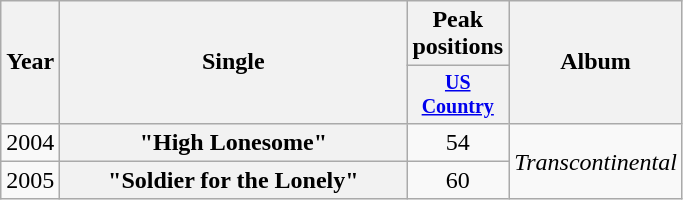<table class="wikitable plainrowheaders" style="text-align:center;">
<tr>
<th rowspan="2">Year</th>
<th rowspan="2" style="width:14em;">Single</th>
<th colspan="1">Peak positions</th>
<th rowspan="2">Album</th>
</tr>
<tr style="font-size:smaller;">
<th width="60"><a href='#'>US Country</a><br></th>
</tr>
<tr>
<td>2004</td>
<th scope="row">"High Lonesome"</th>
<td>54</td>
<td align="left" rowspan="2"><em>Transcontinental</em></td>
</tr>
<tr>
<td>2005</td>
<th scope="row">"Soldier for the Lonely"</th>
<td>60</td>
</tr>
</table>
